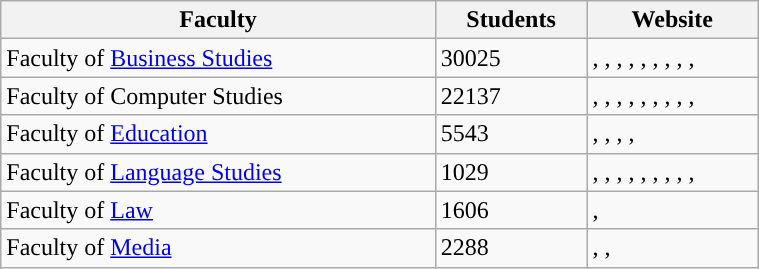<table class="wikitable" width="40%">
<tr>
<th>Faculty</th>
<th>Students</th>
<th><strong>Website</strong></th>
</tr>
<tr>
<td>Faculty of <a href='#'>Business Studies</a></td>
<td>30025</td>
<td>, , , , , , , , , </td>
</tr>
<tr>
<td>Faculty of Computer Studies</td>
<td>22137</td>
<td>, , , , , , , , , </td>
</tr>
<tr>
<td>Faculty of <a href='#'>Education</a></td>
<td>5543</td>
<td>, , , , </td>
</tr>
<tr>
<td>Faculty of <a href='#'>Language Studies</a></td>
<td>1029</td>
<td>, , , , , , , , , </td>
</tr>
<tr>
<td>Faculty of <a href='#'>Law</a></td>
<td>1606</td>
<td>, </td>
</tr>
<tr>
<td>Faculty of <a href='#'>Media</a></td>
<td>2288</td>
<td>, , </td>
</tr>
</table>
